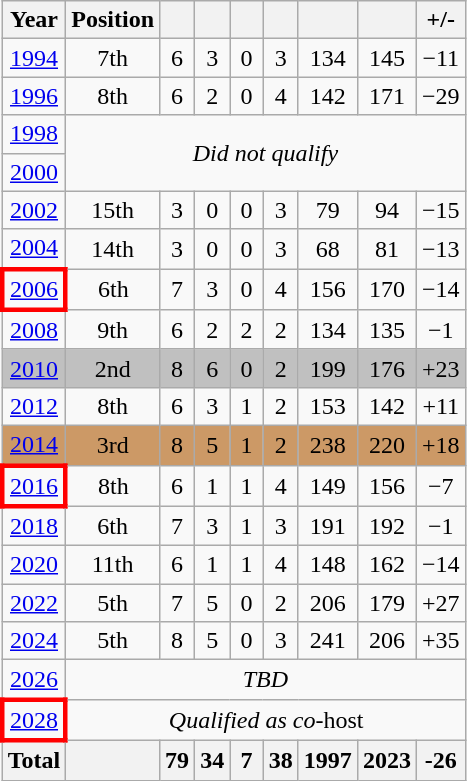<table class="wikitable" style="text-align: center;">
<tr>
<th>Year</th>
<th>Position</th>
<th width="15"></th>
<th width="15"></th>
<th width="15"></th>
<th width="15"></th>
<th width="15"></th>
<th width="15"></th>
<th width="15">+/-</th>
</tr>
<tr>
<td> <a href='#'>1994</a></td>
<td>7th</td>
<td>6</td>
<td>3</td>
<td>0</td>
<td>3</td>
<td>134</td>
<td>145</td>
<td>−11</td>
</tr>
<tr>
<td> <a href='#'>1996</a></td>
<td>8th</td>
<td>6</td>
<td>2</td>
<td>0</td>
<td>4</td>
<td>142</td>
<td>171</td>
<td>−29</td>
</tr>
<tr>
<td> <a href='#'>1998</a></td>
<td colspan="8" rowspan=2><em>Did not qualify</em></td>
</tr>
<tr>
<td> <a href='#'>2000</a></td>
</tr>
<tr>
<td> <a href='#'>2002</a></td>
<td>15th</td>
<td>3</td>
<td>0</td>
<td>0</td>
<td>3</td>
<td>79</td>
<td>94</td>
<td>−15</td>
</tr>
<tr>
<td> <a href='#'>2004</a></td>
<td>14th</td>
<td>3</td>
<td>0</td>
<td>0</td>
<td>3</td>
<td>68</td>
<td>81</td>
<td>−13</td>
</tr>
<tr>
<td style="border: 3px solid red"> <a href='#'>2006</a></td>
<td>6th</td>
<td>7</td>
<td>3</td>
<td>0</td>
<td>4</td>
<td>156</td>
<td>170</td>
<td>−14</td>
</tr>
<tr>
<td> <a href='#'>2008</a></td>
<td>9th</td>
<td>6</td>
<td>2</td>
<td>2</td>
<td>2</td>
<td>134</td>
<td>135</td>
<td>−1</td>
</tr>
<tr style="background: silver">
<td> <a href='#'>2010</a></td>
<td>2nd</td>
<td>8</td>
<td>6</td>
<td>0</td>
<td>2</td>
<td>199</td>
<td>176</td>
<td>+23</td>
</tr>
<tr>
<td> <a href='#'>2012</a></td>
<td>8th</td>
<td>6</td>
<td>3</td>
<td>1</td>
<td>2</td>
<td>153</td>
<td>142</td>
<td>+11</td>
</tr>
<tr bgcolor=cc9966>
<td> <a href='#'>2014</a></td>
<td>3rd</td>
<td>8</td>
<td>5</td>
<td>1</td>
<td>2</td>
<td>238</td>
<td>220</td>
<td>+18</td>
</tr>
<tr>
<td style="border: 3px solid red"> <a href='#'>2016</a></td>
<td>8th</td>
<td>6</td>
<td>1</td>
<td>1</td>
<td>4</td>
<td>149</td>
<td>156</td>
<td>−7</td>
</tr>
<tr>
<td> <a href='#'>2018</a></td>
<td>6th</td>
<td>7</td>
<td>3</td>
<td>1</td>
<td>3</td>
<td>191</td>
<td>192</td>
<td>−1</td>
</tr>
<tr>
<td> <a href='#'>2020</a></td>
<td>11th</td>
<td>6</td>
<td>1</td>
<td>1</td>
<td>4</td>
<td>148</td>
<td>162</td>
<td>−14</td>
</tr>
<tr>
<td> <a href='#'>2022</a></td>
<td>5th</td>
<td>7</td>
<td>5</td>
<td>0</td>
<td>2</td>
<td>206</td>
<td>179</td>
<td>+27</td>
</tr>
<tr>
<td> <a href='#'>2024</a></td>
<td>5th</td>
<td>8</td>
<td>5</td>
<td>0</td>
<td>3</td>
<td>241</td>
<td>206</td>
<td>+35</td>
</tr>
<tr>
<td> <a href='#'>2026</a></td>
<td colspan="8"><em>TBD</em></td>
</tr>
<tr>
<td style="border: 3px solid red"> <a href='#'>2028</a></td>
<td colspan="8"><em>Qualified as co</em>-host<em></td>
</tr>
<tr>
<th>Total</th>
<th></th>
<th>79</th>
<th>34</th>
<th>7</th>
<th>38</th>
<th>1997</th>
<th>2023</th>
<th>-26</th>
</tr>
</table>
